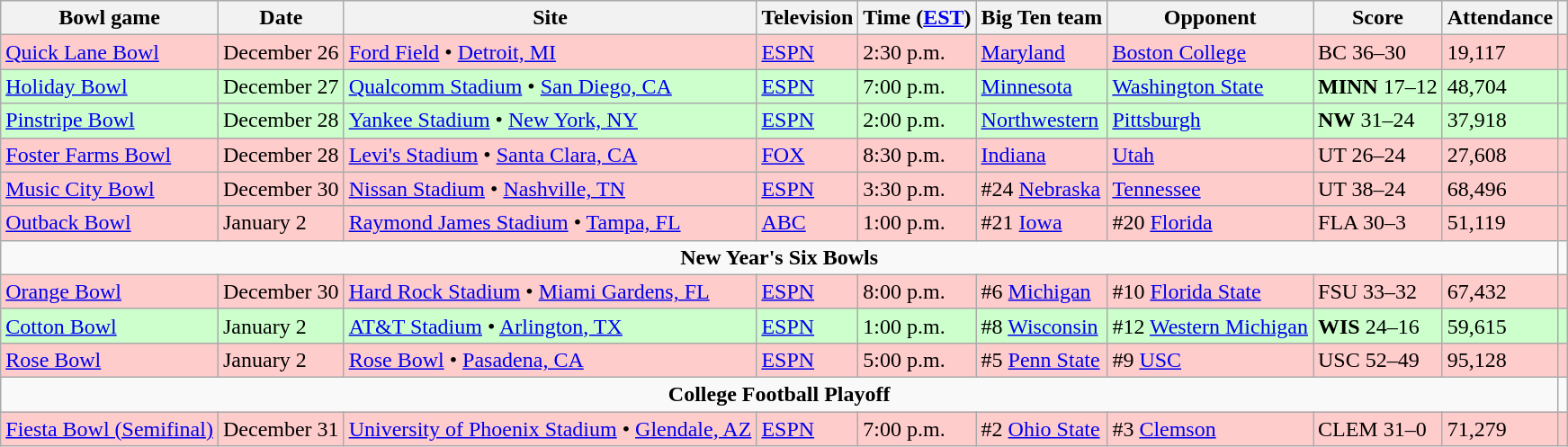<table class="wikitable">
<tr>
<th>Bowl game</th>
<th>Date</th>
<th>Site</th>
<th>Television</th>
<th>Time (<a href='#'>EST</a>)</th>
<th>Big Ten team</th>
<th>Opponent</th>
<th>Score</th>
<th>Attendance</th>
<th></th>
</tr>
<tr bgcolor="#ffcccc">
<td><a href='#'>Quick Lane Bowl</a></td>
<td>December 26</td>
<td><a href='#'>Ford Field</a> • <a href='#'>Detroit, MI</a></td>
<td><a href='#'>ESPN</a></td>
<td>2:30 p.m.</td>
<td><a href='#'>Maryland</a></td>
<td><a href='#'>Boston College</a></td>
<td>BC 36–30</td>
<td>19,117</td>
<td></td>
</tr>
<tr bgcolor="#ccffcc">
<td><a href='#'>Holiday Bowl</a></td>
<td>December 27</td>
<td><a href='#'>Qualcomm Stadium</a> • <a href='#'>San Diego, CA</a></td>
<td><a href='#'>ESPN</a></td>
<td>7:00 p.m.</td>
<td><a href='#'>Minnesota</a></td>
<td><a href='#'>Washington State</a></td>
<td><strong>MINN</strong> 17–12</td>
<td>48,704</td>
<td></td>
</tr>
<tr bgcolor="#ccffcc">
<td><a href='#'>Pinstripe Bowl</a></td>
<td>December 28</td>
<td><a href='#'>Yankee Stadium</a> • <a href='#'>New York, NY</a></td>
<td><a href='#'>ESPN</a></td>
<td>2:00 p.m.</td>
<td><a href='#'>Northwestern</a></td>
<td><a href='#'>Pittsburgh</a></td>
<td><strong>NW</strong> 31–24</td>
<td>37,918</td>
<td></td>
</tr>
<tr bgcolor="#ffcccc">
<td><a href='#'>Foster Farms Bowl</a></td>
<td>December 28</td>
<td><a href='#'>Levi's Stadium</a> • <a href='#'>Santa Clara, CA</a></td>
<td><a href='#'>FOX</a></td>
<td>8:30 p.m.</td>
<td><a href='#'>Indiana</a></td>
<td><a href='#'>Utah</a></td>
<td>UT 26–24</td>
<td>27,608</td>
<td></td>
</tr>
<tr bgcolor="#ffcccc">
<td><a href='#'>Music City Bowl</a></td>
<td>December 30</td>
<td><a href='#'>Nissan Stadium</a> • <a href='#'>Nashville, TN</a></td>
<td><a href='#'>ESPN</a></td>
<td>3:30 p.m.</td>
<td>#24 <a href='#'>Nebraska</a></td>
<td><a href='#'>Tennessee</a></td>
<td>UT 38–24</td>
<td>68,496</td>
<td></td>
</tr>
<tr bgcolor="#ffcccc">
<td><a href='#'>Outback Bowl</a></td>
<td>January 2</td>
<td><a href='#'>Raymond James Stadium</a> • <a href='#'>Tampa, FL</a></td>
<td><a href='#'>ABC</a></td>
<td>1:00 p.m.</td>
<td>#21 <a href='#'>Iowa</a></td>
<td>#20 <a href='#'>Florida</a></td>
<td>FLA 30–3</td>
<td>51,119</td>
<td></td>
</tr>
<tr>
<td colspan="9" style="text-align:center;"><strong>New Year's Six Bowls</strong></td>
</tr>
<tr bgcolor="#ffcccc">
<td><a href='#'>Orange Bowl</a></td>
<td>December 30</td>
<td><a href='#'>Hard Rock Stadium</a> • <a href='#'>Miami Gardens, FL</a></td>
<td><a href='#'>ESPN</a></td>
<td>8:00 p.m.</td>
<td>#6 <a href='#'>Michigan</a></td>
<td>#10 <a href='#'>Florida State</a></td>
<td>FSU 33–32</td>
<td>67,432</td>
<td></td>
</tr>
<tr bgcolor="#ccffcc">
<td><a href='#'>Cotton Bowl</a></td>
<td>January 2</td>
<td><a href='#'>AT&T Stadium</a> • <a href='#'>Arlington, TX</a></td>
<td><a href='#'>ESPN</a></td>
<td>1:00 p.m.</td>
<td>#8 <a href='#'>Wisconsin</a></td>
<td>#12 <a href='#'>Western Michigan</a></td>
<td><strong>WIS</strong> 24–16</td>
<td>59,615</td>
<td></td>
</tr>
<tr bgcolor="#ffcccc">
<td><a href='#'>Rose Bowl</a></td>
<td>January 2</td>
<td><a href='#'>Rose Bowl</a> • <a href='#'>Pasadena, CA</a></td>
<td><a href='#'>ESPN</a></td>
<td>5:00 p.m.</td>
<td>#5 <a href='#'>Penn State</a></td>
<td>#9 <a href='#'>USC</a></td>
<td>USC 52–49</td>
<td>95,128</td>
<td></td>
</tr>
<tr>
<td colspan="9" style="text-align:center;"><strong>College Football Playoff</strong></td>
</tr>
<tr bgcolor="#ffcccc">
<td><a href='#'>Fiesta Bowl (Semifinal)</a></td>
<td>December 31</td>
<td><a href='#'>University of Phoenix Stadium</a> • <a href='#'>Glendale, AZ</a></td>
<td><a href='#'>ESPN</a></td>
<td>7:00 p.m.</td>
<td>#2 <a href='#'>Ohio State</a></td>
<td>#3 <a href='#'>Clemson</a></td>
<td>CLEM 31–0</td>
<td>71,279</td>
<td></td>
</tr>
</table>
